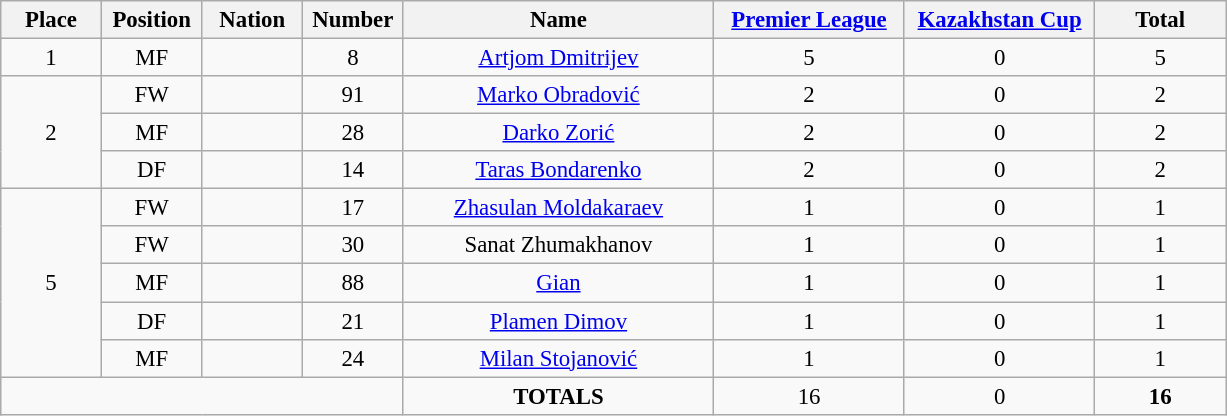<table class="wikitable" style="font-size: 95%; text-align: center;">
<tr>
<th width=60>Place</th>
<th width=60>Position</th>
<th width=60>Nation</th>
<th width=60>Number</th>
<th width=200>Name</th>
<th width=120><a href='#'>Premier League</a></th>
<th width=120><a href='#'>Kazakhstan Cup</a></th>
<th width=80>Total</th>
</tr>
<tr>
<td>1</td>
<td>MF</td>
<td></td>
<td>8</td>
<td><a href='#'>Artjom Dmitrijev</a></td>
<td>5</td>
<td>0</td>
<td>5</td>
</tr>
<tr>
<td rowspan="3">2</td>
<td>FW</td>
<td></td>
<td>91</td>
<td><a href='#'>Marko Obradović</a></td>
<td>2</td>
<td>0</td>
<td>2</td>
</tr>
<tr>
<td>MF</td>
<td></td>
<td>28</td>
<td><a href='#'>Darko Zorić</a></td>
<td>2</td>
<td>0</td>
<td>2</td>
</tr>
<tr>
<td>DF</td>
<td></td>
<td>14</td>
<td><a href='#'>Taras Bondarenko</a></td>
<td>2</td>
<td>0</td>
<td>2</td>
</tr>
<tr>
<td rowspan="5">5</td>
<td>FW</td>
<td></td>
<td>17</td>
<td><a href='#'>Zhasulan Moldakaraev</a></td>
<td>1</td>
<td>0</td>
<td>1</td>
</tr>
<tr>
<td>FW</td>
<td></td>
<td>30</td>
<td>Sanat Zhumakhanov</td>
<td>1</td>
<td>0</td>
<td>1</td>
</tr>
<tr>
<td>MF</td>
<td></td>
<td>88</td>
<td><a href='#'>Gian</a></td>
<td>1</td>
<td>0</td>
<td>1</td>
</tr>
<tr>
<td>DF</td>
<td></td>
<td>21</td>
<td><a href='#'>Plamen Dimov</a></td>
<td>1</td>
<td>0</td>
<td>1</td>
</tr>
<tr>
<td>MF</td>
<td></td>
<td>24</td>
<td><a href='#'>Milan Stojanović</a></td>
<td>1</td>
<td>0</td>
<td>1</td>
</tr>
<tr>
<td colspan="4"></td>
<td><strong>TOTALS</strong></td>
<td>16</td>
<td>0</td>
<td><strong>16</strong></td>
</tr>
</table>
